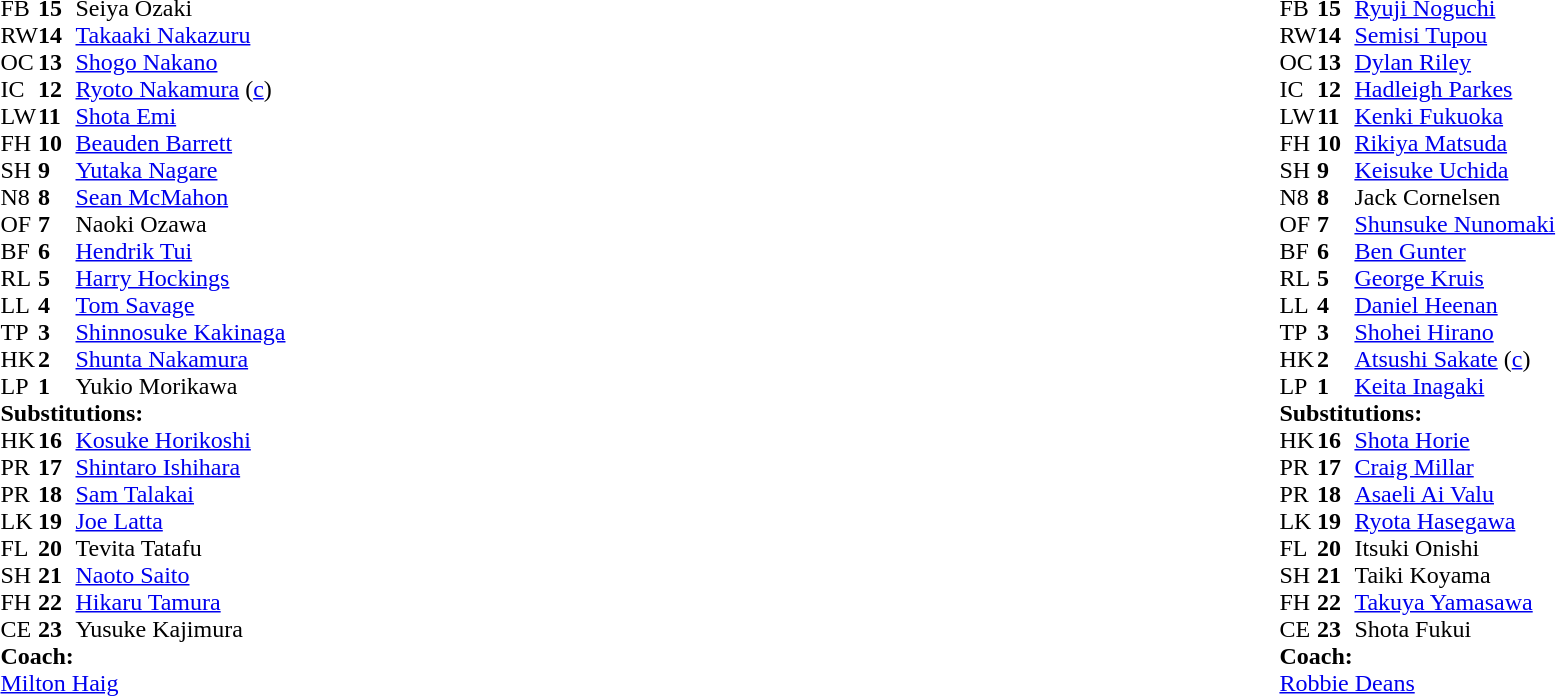<table style="width:100%;">
<tr>
<td style="vertical-align:top; width:50%"><br><table cellspacing="0" cellpadding="0">
<tr>
<th width="25"></th>
<th width="25"></th>
</tr>
<tr>
<td>FB</td>
<td><strong>15</strong></td>
<td> Seiya Ozaki</td>
</tr>
<tr>
<td>RW</td>
<td><strong>14</strong></td>
<td> <a href='#'>Takaaki Nakazuru</a></td>
</tr>
<tr>
<td>OC</td>
<td><strong>13</strong></td>
<td> <a href='#'>Shogo Nakano</a></td>
</tr>
<tr>
<td>IC</td>
<td><strong>12</strong></td>
<td> <a href='#'>Ryoto Nakamura</a> (<a href='#'>c</a>)</td>
</tr>
<tr>
<td>LW</td>
<td><strong>11</strong></td>
<td> <a href='#'>Shota Emi</a></td>
</tr>
<tr>
<td>FH</td>
<td><strong>10</strong></td>
<td> <a href='#'>Beauden Barrett</a></td>
</tr>
<tr>
<td>SH</td>
<td><strong>9</strong></td>
<td> <a href='#'>Yutaka Nagare</a></td>
</tr>
<tr>
<td>N8</td>
<td><strong>8</strong></td>
<td> <a href='#'>Sean McMahon</a></td>
</tr>
<tr>
<td>OF</td>
<td><strong>7</strong></td>
<td> Naoki Ozawa</td>
</tr>
<tr>
<td>BF</td>
<td><strong>6</strong></td>
<td> <a href='#'>Hendrik Tui</a></td>
</tr>
<tr>
<td>RL</td>
<td><strong>5</strong></td>
<td> <a href='#'>Harry Hockings</a></td>
</tr>
<tr>
<td>LL</td>
<td><strong>4</strong></td>
<td> <a href='#'>Tom Savage</a></td>
</tr>
<tr>
<td>TP</td>
<td><strong>3</strong></td>
<td> <a href='#'>Shinnosuke Kakinaga</a></td>
</tr>
<tr>
<td>HK</td>
<td><strong>2</strong></td>
<td> <a href='#'>Shunta Nakamura</a></td>
</tr>
<tr>
<td>LP</td>
<td><strong>1</strong></td>
<td> Yukio Morikawa</td>
</tr>
<tr>
<td colspan=3><strong>Substitutions:</strong></td>
</tr>
<tr>
<td>HK</td>
<td><strong>16</strong></td>
<td> <a href='#'>Kosuke Horikoshi</a></td>
</tr>
<tr>
<td>PR</td>
<td><strong>17</strong></td>
<td> <a href='#'>Shintaro Ishihara</a></td>
</tr>
<tr>
<td>PR</td>
<td><strong>18</strong></td>
<td> <a href='#'>Sam Talakai</a></td>
</tr>
<tr>
<td>LK</td>
<td><strong>19</strong></td>
<td> <a href='#'>Joe Latta</a></td>
</tr>
<tr>
<td>FL</td>
<td><strong>20</strong></td>
<td> Tevita Tatafu</td>
</tr>
<tr>
<td>SH</td>
<td><strong>21</strong></td>
<td> <a href='#'>Naoto Saito</a></td>
</tr>
<tr>
<td>FH</td>
<td><strong>22</strong></td>
<td> <a href='#'>Hikaru Tamura</a></td>
</tr>
<tr>
<td>CE</td>
<td><strong>23</strong></td>
<td> Yusuke Kajimura</td>
</tr>
<tr>
<td colspan=3><strong>Coach:</strong></td>
</tr>
<tr>
<td colspan="4"> <a href='#'>Milton Haig</a></td>
</tr>
<tr>
</tr>
</table>
</td>
<td style="vertical-align:top; width:50%"><br><table cellspacing="0" cellpadding="0" style="margin:auto">
<tr>
<th width="25"></th>
<th width="25"></th>
</tr>
<tr>
<td>FB</td>
<td><strong>15</strong></td>
<td> <a href='#'>Ryuji Noguchi</a></td>
</tr>
<tr>
<td>RW</td>
<td><strong>14</strong></td>
<td> <a href='#'>Semisi Tupou</a></td>
</tr>
<tr>
<td>OC</td>
<td><strong>13</strong></td>
<td> <a href='#'>Dylan Riley</a></td>
</tr>
<tr>
<td>IC</td>
<td><strong>12</strong></td>
<td> <a href='#'>Hadleigh Parkes</a></td>
</tr>
<tr>
<td>LW</td>
<td><strong>11</strong></td>
<td> <a href='#'>Kenki Fukuoka</a></td>
</tr>
<tr>
<td>FH</td>
<td><strong>10</strong></td>
<td> <a href='#'>Rikiya Matsuda</a></td>
</tr>
<tr>
<td>SH</td>
<td><strong>9</strong></td>
<td> <a href='#'>Keisuke Uchida</a></td>
</tr>
<tr>
<td>N8</td>
<td><strong>8</strong></td>
<td> Jack Cornelsen</td>
</tr>
<tr>
<td>OF</td>
<td><strong>7</strong></td>
<td> <a href='#'>Shunsuke Nunomaki</a></td>
</tr>
<tr>
<td>BF</td>
<td><strong>6</strong></td>
<td> <a href='#'>Ben Gunter</a></td>
</tr>
<tr>
<td>RL</td>
<td><strong>5</strong></td>
<td> <a href='#'>George Kruis</a></td>
</tr>
<tr>
<td>LL</td>
<td><strong>4</strong></td>
<td> <a href='#'>Daniel Heenan</a></td>
</tr>
<tr>
<td>TP</td>
<td><strong>3</strong></td>
<td> <a href='#'>Shohei Hirano</a></td>
</tr>
<tr>
<td>HK</td>
<td><strong>2</strong></td>
<td> <a href='#'>Atsushi Sakate</a> (<a href='#'>c</a>)</td>
</tr>
<tr>
<td>LP</td>
<td><strong>1</strong></td>
<td> <a href='#'>Keita Inagaki</a></td>
</tr>
<tr>
<td colspan=3><strong>Substitutions:</strong></td>
</tr>
<tr>
<td>HK</td>
<td><strong>16</strong></td>
<td> <a href='#'>Shota Horie</a></td>
</tr>
<tr>
<td>PR</td>
<td><strong>17</strong></td>
<td> <a href='#'>Craig Millar</a></td>
</tr>
<tr>
<td>PR</td>
<td><strong>18</strong></td>
<td> <a href='#'>Asaeli Ai Valu</a></td>
</tr>
<tr>
<td>LK</td>
<td><strong>19</strong></td>
<td> <a href='#'>Ryota Hasegawa</a></td>
</tr>
<tr>
<td>FL</td>
<td><strong>20</strong></td>
<td> Itsuki Onishi</td>
</tr>
<tr>
<td>SH</td>
<td><strong>21</strong></td>
<td> Taiki Koyama</td>
</tr>
<tr>
<td>FH</td>
<td><strong>22</strong></td>
<td> <a href='#'>Takuya Yamasawa</a></td>
</tr>
<tr>
<td>CE</td>
<td><strong>23</strong></td>
<td> Shota Fukui</td>
</tr>
<tr>
<td colspan=3><strong>Coach:</strong></td>
</tr>
<tr>
<td colspan="4"> <a href='#'>Robbie Deans</a></td>
</tr>
</table>
</td>
</tr>
</table>
